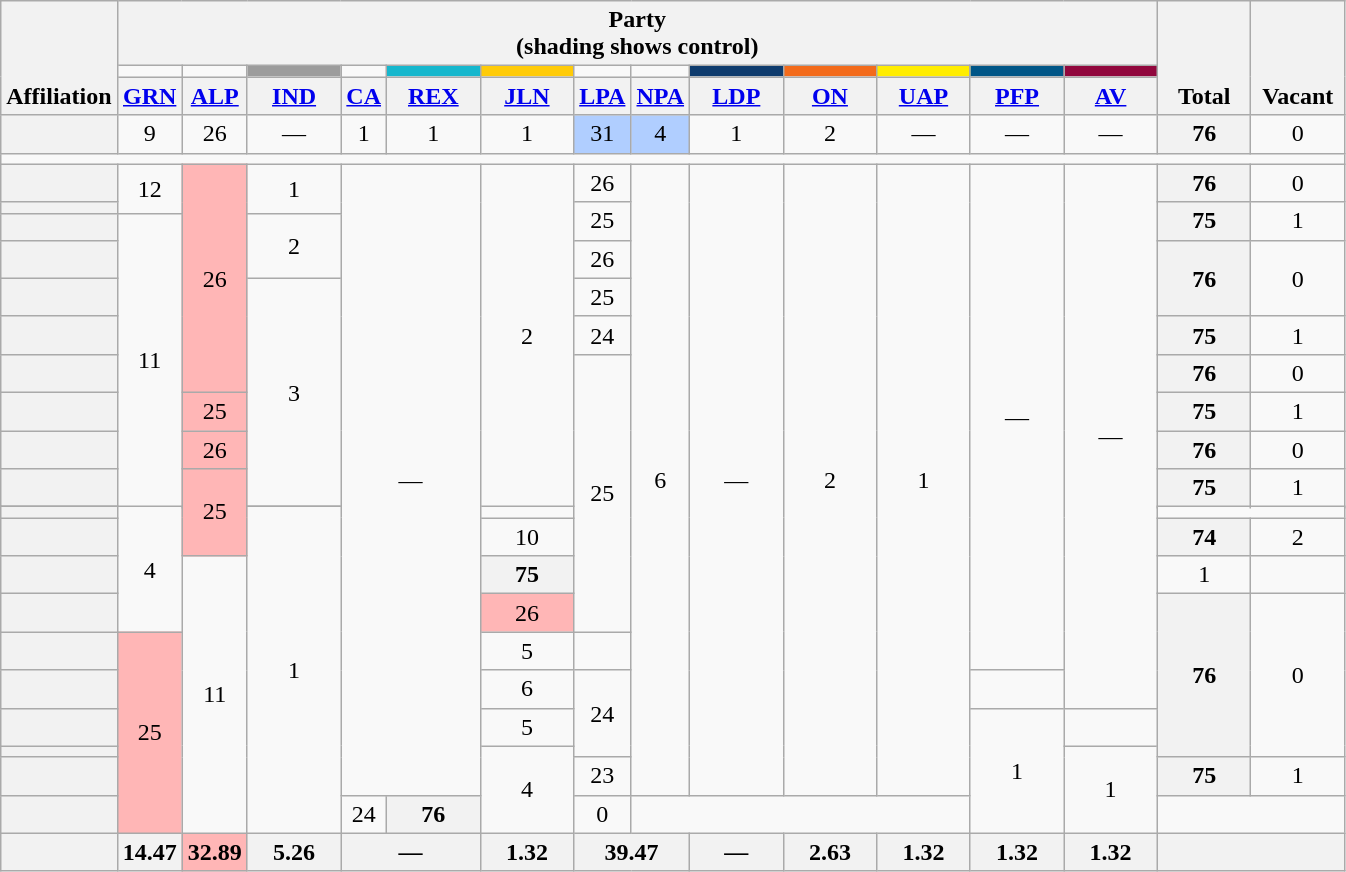<table class="wikitable" style="text-align:center">
<tr style="vertical-align:bottom;">
<th rowspan="3">Affiliation</th>
<th colspan="13">Party <div>(shading shows control)</div></th>
<th rowspan="3"  style="width: 55px">Total</th>
<th rowspan="3"  style="width: 55px">Vacant</th>
</tr>
<tr style="height:5px">
<td bgcolor=></td>
<td bgcolor=></td>
<td bgcolor=#9C9C9C style="width: 55px"></td>
<td bgcolor=></td>
<td bgcolor=#16B7CD style="width: 55px"></td>
<td bgcolor=#FFCB08 style="width: 55px"></td>
<td bgcolor=></td>
<td bgcolor=></td>
<td bgcolor=#0E3B6D style="width: 55px"></td>
<td bgcolor=#F36B1B style="width: 55px"></td>
<td bgcolor=#FFED00 style="width: 55px"></td>
<td bgcolor=#005687 style="width: 55px"></td>
<td bgcolor=#91073d style="width: 55px"></td>
</tr>
<tr>
<th><a href='#'>GRN</a></th>
<th><a href='#'>ALP</a></th>
<th><a href='#'>IND</a></th>
<th><a href='#'>CA</a></th>
<th><a href='#'>REX</a></th>
<th><a href='#'>JLN</a></th>
<th><a href='#'>LPA</a></th>
<th><a href='#'>NPA</a></th>
<th><a href='#'>LDP</a></th>
<th><a href='#'>ON</a></th>
<th><a href='#'>UAP</a></th>
<th><a href='#'>PFP</a></th>
<th><a href='#'>AV</a></th>
</tr>
<tr>
<th></th>
<td>9</td>
<td>26</td>
<td>—</td>
<td>1</td>
<td>1</td>
<td>1</td>
<td style="background-color:#B0CEFF">31</td>
<td style="background-color:#B0CEFF">4</td>
<td>1</td>
<td>2</td>
<td>—</td>
<td>—</td>
<td>—</td>
<th>76</th>
<td>0</td>
</tr>
<tr>
<td colspan="16"></td>
</tr>
<tr>
<th></th>
<td rowspan="2">12</td>
<td rowspan="7" style="background-color:#FFB6B6">26</td>
<td rowspan="2">1</td>
<td colspan="2" rowspan="20">—</td>
<td rowspan="10">2</td>
<td>26</td>
<td rowspan="20">6</td>
<td rowspan="20">—</td>
<td rowspan="20">2</td>
<td rowspan="20">1</td>
<td rowspan="16">—</td>
<td rowspan="17">—</td>
<th>76</th>
<td>0</td>
</tr>
<tr>
<th></th>
<td rowspan="2">25</td>
<th rowspan="2">75</th>
<td rowspan="2">1</td>
</tr>
<tr>
<th></th>
<td rowspan="9">11</td>
<td rowspan="2">2</td>
</tr>
<tr>
<th></th>
<td>26</td>
<th rowspan="2">76</th>
<td rowspan="2">0</td>
</tr>
<tr>
<th></th>
<td rowspan="6">3</td>
<td>25</td>
</tr>
<tr>
<th></th>
<td>24</td>
<th>75</th>
<td>1</td>
</tr>
<tr>
<th></th>
<td rowspan="9">25</td>
<th>76</th>
<td>0</td>
</tr>
<tr>
<th></th>
<td style="background-color:#FFB6B6">25</td>
<th>75</th>
<td>1</td>
</tr>
<tr>
<th></th>
<td style="background-color:#FFB6B6">26</td>
<th>76</th>
<td>0</td>
</tr>
<tr>
<th></th>
<td rowspan="4" style="background-color:#FFB6B6">25</td>
<th rowspan="2">75</th>
<td rowspan="2">1</td>
</tr>
<tr>
</tr>
<tr>
<th></th>
<td rowspan="4">4</td>
<td rowspan="10">1</td>
</tr>
<tr>
<th></th>
<td>10</td>
<th>74</th>
<td>2</td>
</tr>
<tr>
<th></th>
<td rowspan="8">11</td>
<th>75</th>
<td>1</td>
</tr>
<tr>
<th></th>
<td style="background-color:#FFB6B6">26</td>
<th rowspan="5">76</th>
<td rowspan="5">0</td>
</tr>
<tr>
<th></th>
<td rowspan="6" style="background-color:#FFB6B6">25</td>
<td>5</td>
</tr>
<tr>
<th></th>
<td>6</td>
<td rowspan="3">24</td>
</tr>
<tr>
<th></th>
<td>5</td>
<td rowspan="4">1</td>
</tr>
<tr>
<th></th>
<td rowspan="3">4</td>
<td rowspan="3">1</td>
</tr>
<tr>
<th></th>
<td>23</td>
<th>75</th>
<td>1</td>
</tr>
<tr>
<th></th>
<td>24</td>
<th>76</th>
<td>0</td>
</tr>
<tr>
<th></th>
<th>14.47</th>
<th style="background-color:#FFB6B6">32.89</th>
<th>5.26</th>
<th colspan="2">—</th>
<th>1.32</th>
<th colspan="2">39.47</th>
<th>—</th>
<th>2.63</th>
<th>1.32</th>
<th>1.32</th>
<th>1.32</th>
<th colspan="2"></th>
</tr>
</table>
